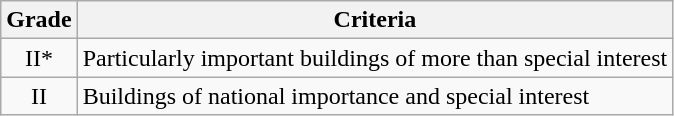<table class="wikitable">
<tr>
<th>Grade</th>
<th>Criteria</th>
</tr>
<tr>
<td align="center" >II*</td>
<td>Particularly important buildings of more than special interest</td>
</tr>
<tr>
<td align="center" >II</td>
<td>Buildings of national importance and special interest</td>
</tr>
</table>
